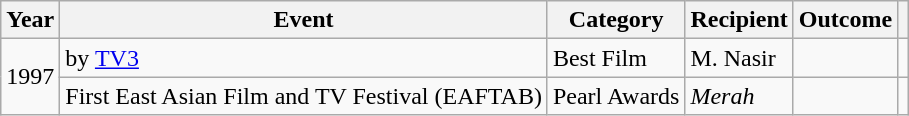<table class="wikitable">
<tr>
<th>Year</th>
<th>Event</th>
<th>Category</th>
<th>Recipient</th>
<th>Outcome</th>
<th></th>
</tr>
<tr>
<td rowspan="2">1997</td>
<td> by <a href='#'>TV3</a></td>
<td>Best Film</td>
<td>M. Nasir</td>
<td></td>
<td style="text-align:center;"></td>
</tr>
<tr>
<td>First East Asian Film and TV Festival (EAFTAB)</td>
<td>Pearl Awards</td>
<td><em>Merah</em></td>
<td></td>
<td style="text-align:center;"></td>
</tr>
</table>
